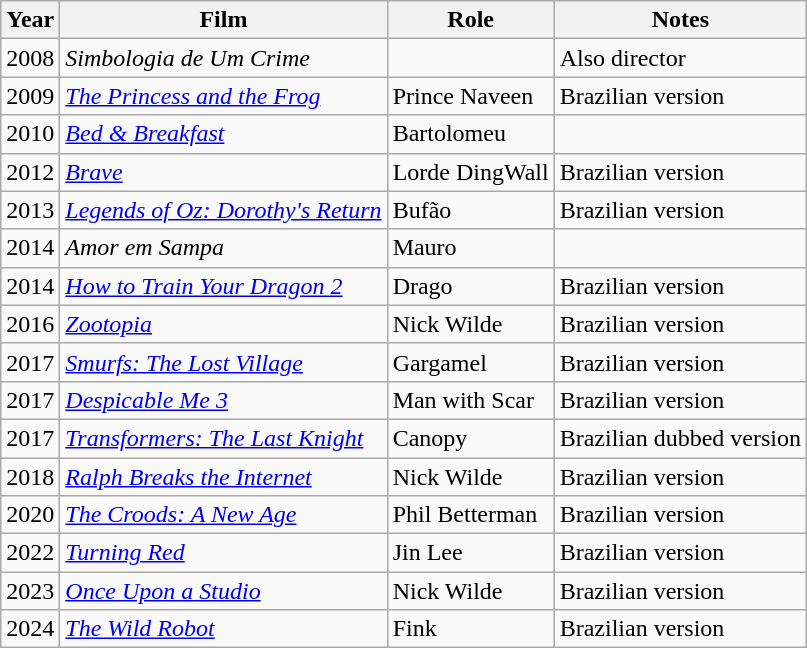<table class="wikitable">
<tr>
<th>Year</th>
<th>Film</th>
<th>Role</th>
<th>Notes</th>
</tr>
<tr>
<td>2008</td>
<td><em>Simbologia de Um Crime</em></td>
<td></td>
<td>Also director</td>
</tr>
<tr>
<td>2009</td>
<td><em><a href='#'>The Princess and the Frog</a></em></td>
<td>Prince Naveen</td>
<td>Brazilian version</td>
</tr>
<tr>
<td>2010</td>
<td><em><a href='#'>Bed & Breakfast</a></em></td>
<td>Bartolomeu</td>
<td></td>
</tr>
<tr>
<td>2012</td>
<td><em><a href='#'>Brave</a></em></td>
<td>Lorde DingWall</td>
<td>Brazilian version</td>
</tr>
<tr>
<td>2013</td>
<td><em><a href='#'>Legends of Oz: Dorothy's Return</a></em></td>
<td>Bufão</td>
<td>Brazilian version</td>
</tr>
<tr>
<td>2014</td>
<td><em>Amor em Sampa</em></td>
<td>Mauro</td>
<td></td>
</tr>
<tr>
<td>2014</td>
<td><em><a href='#'>How to Train Your Dragon 2</a></em></td>
<td>Drago</td>
<td>Brazilian version</td>
</tr>
<tr>
<td>2016</td>
<td><em><a href='#'>Zootopia</a></em></td>
<td>Nick Wilde</td>
<td>Brazilian version</td>
</tr>
<tr>
<td>2017</td>
<td><em><a href='#'>Smurfs: The Lost Village</a></em></td>
<td>Gargamel</td>
<td>Brazilian version</td>
</tr>
<tr>
<td>2017</td>
<td><em><a href='#'>Despicable Me 3</a></em></td>
<td>Man with Scar</td>
<td>Brazilian version</td>
</tr>
<tr>
<td>2017</td>
<td><em><a href='#'>Transformers: The Last Knight</a></em></td>
<td>Canopy</td>
<td>Brazilian dubbed version</td>
</tr>
<tr>
<td>2018</td>
<td><em><a href='#'>Ralph Breaks the Internet</a></em></td>
<td>Nick Wilde</td>
<td>Brazilian version</td>
</tr>
<tr>
<td>2020</td>
<td><em><a href='#'>The Croods: A New Age</a></em></td>
<td>Phil Betterman</td>
<td>Brazilian version</td>
</tr>
<tr>
<td>2022</td>
<td><em><a href='#'>Turning Red</a></em></td>
<td>Jin Lee</td>
<td>Brazilian version</td>
</tr>
<tr>
<td>2023</td>
<td><em><a href='#'>Once Upon a Studio</a></em></td>
<td>Nick Wilde</td>
<td>Brazilian version</td>
</tr>
<tr>
<td>2024</td>
<td><em><a href='#'>The Wild Robot</a></em></td>
<td>Fink</td>
<td>Brazilian version</td>
</tr>
</table>
